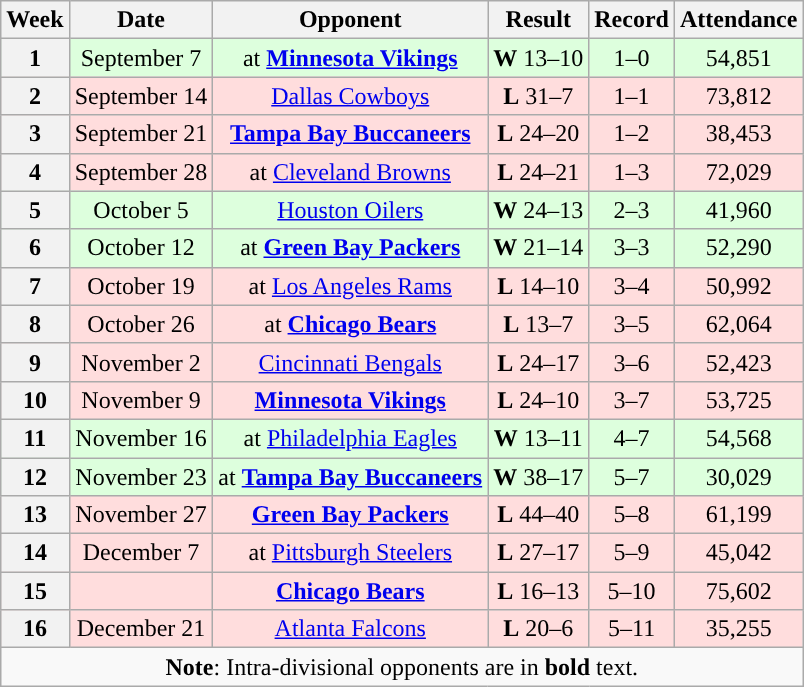<table class="wikitable"  style="text-align: center;">
<tr>
<th>Week</th>
<th>Date</th>
<th>Opponent</th>
<th>Result</th>
<th>Record</th>
<th>Attendance</th>
</tr>
<tr style="background: #ddffdd;">
<th>1</th>
<td>September 7</td>
<td>at <strong><a href='#'>Minnesota Vikings</a></strong></td>
<td><strong>W</strong> 13–10</td>
<td>1–0</td>
<td>54,851</td>
</tr>
<tr style="background: #ffdddd;">
<th>2</th>
<td>September 14</td>
<td><a href='#'>Dallas Cowboys</a></td>
<td><strong>L</strong> 31–7</td>
<td>1–1</td>
<td>73,812</td>
</tr>
<tr style="background: #ffdddd;">
<th>3</th>
<td>September 21</td>
<td><strong><a href='#'>Tampa Bay Buccaneers</a></strong></td>
<td><strong>L</strong> 24–20</td>
<td>1–2</td>
<td>38,453</td>
</tr>
<tr style="background: #ffdddd;">
<th>4</th>
<td>September 28</td>
<td>at <a href='#'>Cleveland Browns</a></td>
<td><strong>L</strong> 24–21</td>
<td>1–3</td>
<td>72,029</td>
</tr>
<tr style="background: #ddffdd;">
<th>5</th>
<td>October 5</td>
<td><a href='#'>Houston Oilers</a></td>
<td><strong>W</strong> 24–13</td>
<td>2–3</td>
<td>41,960</td>
</tr>
<tr style="background: #ddffdd;">
<th>6</th>
<td>October 12</td>
<td>at <strong><a href='#'>Green Bay Packers</a></strong></td>
<td><strong>W</strong> 21–14</td>
<td>3–3</td>
<td>52,290</td>
</tr>
<tr style="background: #ffdddd;">
<th>7</th>
<td>October 19</td>
<td>at <a href='#'>Los Angeles Rams</a></td>
<td><strong>L</strong> 14–10</td>
<td>3–4</td>
<td>50,992</td>
</tr>
<tr style="background: #ffdddd;">
<th>8</th>
<td>October 26</td>
<td>at <strong><a href='#'>Chicago Bears</a></strong></td>
<td><strong>L</strong> 13–7</td>
<td>3–5</td>
<td>62,064</td>
</tr>
<tr style="background: #ffdddd;">
<th>9</th>
<td>November 2</td>
<td><a href='#'>Cincinnati Bengals</a></td>
<td><strong>L</strong> 24–17</td>
<td>3–6</td>
<td>52,423</td>
</tr>
<tr style="background: #ffdddd;">
<th>10</th>
<td>November 9</td>
<td><strong><a href='#'>Minnesota Vikings</a></strong></td>
<td><strong>L</strong> 24–10</td>
<td>3–7</td>
<td>53,725</td>
</tr>
<tr style="background: #ddffdd;">
<th>11</th>
<td>November 16</td>
<td>at <a href='#'>Philadelphia Eagles</a></td>
<td><strong>W</strong> 13–11</td>
<td>4–7</td>
<td>54,568</td>
</tr>
<tr style="background: #ddffdd;">
<th>12</th>
<td>November 23</td>
<td>at <strong><a href='#'>Tampa Bay Buccaneers</a></strong></td>
<td><strong>W</strong> 38–17</td>
<td>5–7</td>
<td>30,029</td>
</tr>
<tr style="background: #ffdddd;">
<th>13</th>
<td>November 27</td>
<td><strong><a href='#'>Green Bay Packers</a></strong></td>
<td><strong>L</strong> 44–40</td>
<td>5–8</td>
<td>61,199</td>
</tr>
<tr style="background: #ffdddd;">
<th>14</th>
<td>December 7</td>
<td>at <a href='#'>Pittsburgh Steelers</a></td>
<td><strong>L</strong> 27–17</td>
<td>5–9</td>
<td>45,042</td>
</tr>
<tr style="background: #ffdddd;">
<th>15</th>
<td></td>
<td><strong><a href='#'>Chicago Bears</a></strong></td>
<td><strong>L</strong> 16–13</td>
<td>5–10</td>
<td>75,602</td>
</tr>
<tr style="background: #ffdddd;">
<th>16</th>
<td>December 21</td>
<td><a href='#'>Atlanta Falcons</a></td>
<td><strong>L</strong> 20–6</td>
<td>5–11</td>
<td>35,255</td>
</tr>
<tr>
<td colspan="6"><strong>Note</strong>: Intra-divisional opponents are in <strong>bold</strong> text.</td>
</tr>
</table>
